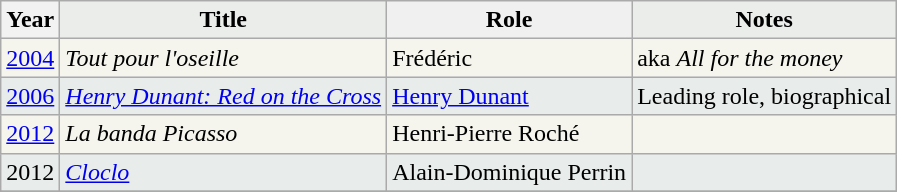<table class="wikitable sortable">
<tr>
<th>Year</th>
<th style="background:#EBEDEB;">Title</th>
<th style="background:#f0f0f0;">Role</th>
<th style="background:#EBEDEB;">Notes</th>
</tr>
<tr style="background:#F5F5ED">
<td><a href='#'>2004</a></td>
<td><em>Tout pour l'oseille</em></td>
<td>Frédéric</td>
<td>aka <em>All for the money</em></td>
</tr>
<tr style="background:#E8EDEB">
<td><a href='#'>2006</a></td>
<td><em><a href='#'>Henry Dunant: Red on the Cross</a></em></td>
<td><a href='#'>Henry Dunant</a></td>
<td>Leading role, biographical</td>
</tr>
<tr style="background:#F5F5ED">
<td><a href='#'>2012</a></td>
<td><em>La banda Picasso</em></td>
<td>Henri-Pierre Roché</td>
<td></td>
</tr>
<tr style="background:#E8EDEB">
<td>2012</td>
<td><em><a href='#'>Cloclo</a></em></td>
<td>Alain-Dominique Perrin</td>
<td></td>
</tr>
<tr style="background:#F5F5ED">
</tr>
</table>
